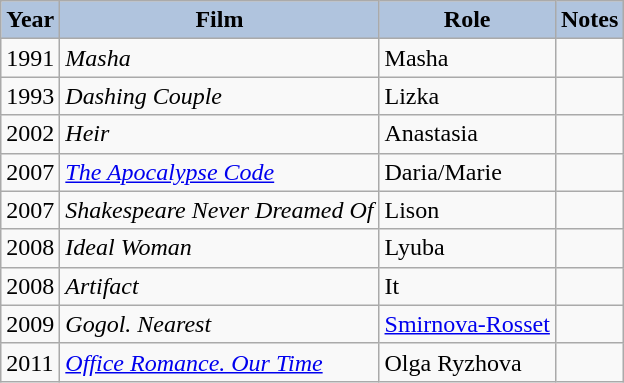<table class="wikitable">
<tr>
<th style="background:#B0C4DE;">Year</th>
<th style="background:#B0C4DE;">Film</th>
<th style="background:#B0C4DE;">Role</th>
<th style="background:#B0C4DE;">Notes</th>
</tr>
<tr>
<td>1991</td>
<td><em>Masha</em></td>
<td>Masha</td>
<td></td>
</tr>
<tr>
<td>1993</td>
<td><em>Dashing Couple</em></td>
<td>Lizka</td>
<td></td>
</tr>
<tr>
<td>2002</td>
<td><em>Heir</em></td>
<td>Anastasia</td>
<td></td>
</tr>
<tr>
<td>2007</td>
<td><em><a href='#'>The Apocalypse Code</a></em></td>
<td>Daria/Marie</td>
<td></td>
</tr>
<tr>
<td>2007</td>
<td><em>Shakespeare Never Dreamed Of</em></td>
<td>Lison</td>
<td></td>
</tr>
<tr>
<td>2008</td>
<td><em>Ideal Woman</em></td>
<td>Lyuba</td>
<td></td>
</tr>
<tr>
<td>2008</td>
<td><em>Artifact</em></td>
<td>It</td>
<td></td>
</tr>
<tr>
<td>2009</td>
<td><em>Gogol. Nearest</em></td>
<td><a href='#'>Smirnova-Rosset</a></td>
<td></td>
</tr>
<tr>
<td>2011</td>
<td><em><a href='#'>Office Romance. Our Time</a></em></td>
<td>Olga Ryzhova</td>
<td></td>
</tr>
</table>
